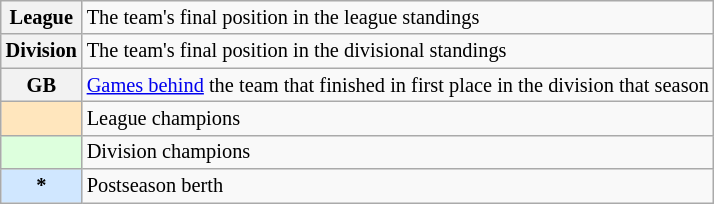<table class="wikitable plainrowheaders" style="font-size:85%">
<tr>
<th scope="row" style="text-align:center"><strong>League</strong></th>
<td>The team's final position in the league standings</td>
</tr>
<tr>
<th scope="row" style="text-align:center"><strong>Division</strong></th>
<td>The team's final position in the divisional standings</td>
</tr>
<tr>
<th scope="row" style="text-align:center"><strong>GB</strong></th>
<td><a href='#'>Games behind</a> the team that finished in first place in the division that season</td>
</tr>
<tr>
<th scope="row" style="text-align:center; background-color:#FFE6BD"></th>
<td>League champions</td>
</tr>
<tr>
<th scope="row" style="text-align:center; background-color:#DDFFDD"></th>
<td>Division champions</td>
</tr>
<tr>
<th scope="row" style="text-align:center; background-color:#D0E7FF">*</th>
<td>Postseason berth</td>
</tr>
</table>
